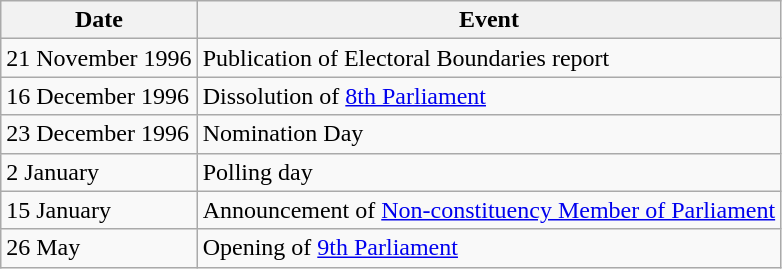<table class="wikitable">
<tr>
<th>Date</th>
<th>Event</th>
</tr>
<tr>
<td>21 November 1996</td>
<td>Publication of Electoral Boundaries report</td>
</tr>
<tr>
<td>16 December 1996</td>
<td>Dissolution of <a href='#'>8th Parliament</a></td>
</tr>
<tr>
<td>23 December 1996</td>
<td>Nomination Day</td>
</tr>
<tr>
<td>2 January</td>
<td>Polling day</td>
</tr>
<tr>
<td>15 January</td>
<td>Announcement of <a href='#'>Non-constituency Member of Parliament</a></td>
</tr>
<tr>
<td>26 May</td>
<td>Opening of <a href='#'>9th Parliament</a></td>
</tr>
</table>
